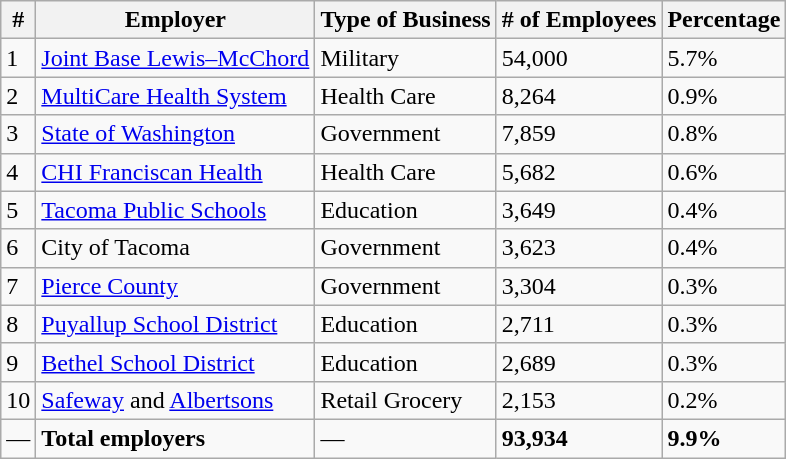<table class="wikitable">
<tr>
<th>#</th>
<th>Employer</th>
<th>Type of Business</th>
<th># of Employees</th>
<th>Percentage</th>
</tr>
<tr>
<td>1</td>
<td><a href='#'>Joint Base Lewis–McChord</a></td>
<td>Military</td>
<td>54,000</td>
<td>5.7%</td>
</tr>
<tr>
<td>2</td>
<td><a href='#'>MultiCare Health System</a></td>
<td>Health Care</td>
<td>8,264</td>
<td>0.9%</td>
</tr>
<tr>
<td>3</td>
<td><a href='#'>State of Washington</a></td>
<td>Government</td>
<td>7,859</td>
<td>0.8%</td>
</tr>
<tr>
<td>4</td>
<td><a href='#'>CHI Franciscan Health</a></td>
<td>Health Care</td>
<td>5,682</td>
<td>0.6%</td>
</tr>
<tr>
<td>5</td>
<td><a href='#'>Tacoma Public Schools</a></td>
<td>Education</td>
<td>3,649</td>
<td>0.4%</td>
</tr>
<tr>
<td>6</td>
<td>City of Tacoma</td>
<td>Government</td>
<td>3,623</td>
<td>0.4%</td>
</tr>
<tr>
<td>7</td>
<td><a href='#'>Pierce County</a></td>
<td>Government</td>
<td>3,304</td>
<td>0.3%</td>
</tr>
<tr>
<td>8</td>
<td><a href='#'>Puyallup School District</a></td>
<td>Education</td>
<td>2,711</td>
<td>0.3%</td>
</tr>
<tr>
<td>9</td>
<td><a href='#'>Bethel School District</a></td>
<td>Education</td>
<td>2,689</td>
<td>0.3%</td>
</tr>
<tr>
<td>10</td>
<td><a href='#'>Safeway</a> and <a href='#'>Albertsons</a></td>
<td>Retail Grocery</td>
<td>2,153</td>
<td>0.2%</td>
</tr>
<tr>
<td>—</td>
<td><strong>Total employers</strong></td>
<td>—</td>
<td><strong>93,934</strong></td>
<td><strong>9.9%</strong></td>
</tr>
</table>
